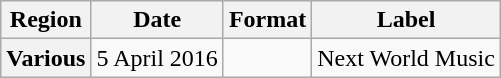<table class="wikitable plainrowheaders">
<tr>
<th scope="col">Region</th>
<th scope="col">Date</th>
<th scope="col">Format</th>
<th scope="col">Label</th>
</tr>
<tr>
<th scope="row">Various</th>
<td>5 April 2016</td>
<td></td>
<td>Next World Music</td>
</tr>
</table>
